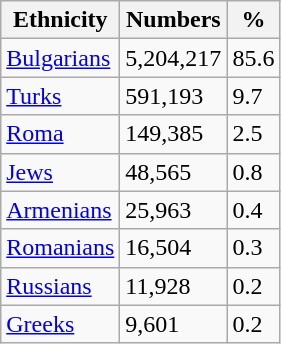<table class="wikitable">
<tr>
<th>Ethnicity</th>
<th>Numbers</th>
<th>%</th>
</tr>
<tr>
<td><a href='#'>Bulgarians</a></td>
<td>5,204,217</td>
<td>85.6</td>
</tr>
<tr>
<td><a href='#'>Turks</a></td>
<td>591,193</td>
<td>9.7</td>
</tr>
<tr>
<td><a href='#'>Roma</a></td>
<td>149,385</td>
<td>2.5</td>
</tr>
<tr>
<td><a href='#'>Jews</a></td>
<td>48,565</td>
<td>0.8</td>
</tr>
<tr>
<td><a href='#'>Armenians</a></td>
<td>25,963</td>
<td>0.4</td>
</tr>
<tr>
<td><a href='#'>Romanians</a></td>
<td>16,504</td>
<td>0.3</td>
</tr>
<tr>
<td><a href='#'>Russians</a></td>
<td>11,928</td>
<td>0.2</td>
</tr>
<tr>
<td><a href='#'>Greeks</a></td>
<td>9,601</td>
<td>0.2</td>
</tr>
</table>
